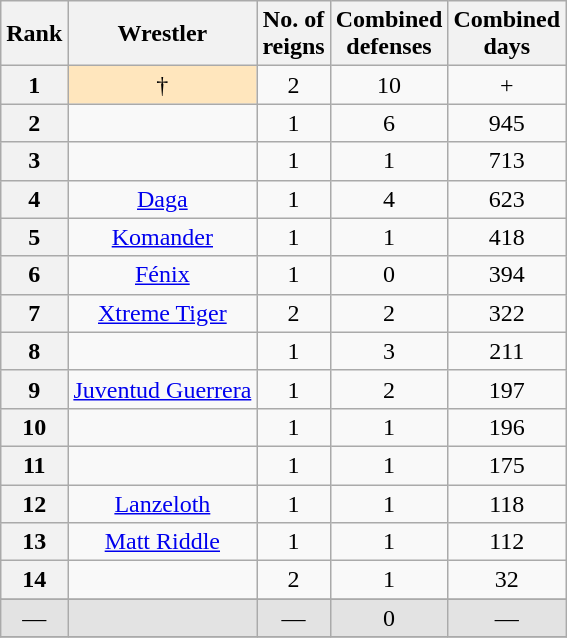<table class="wikitable sortable" style="text-align: center">
<tr>
<th>Rank</th>
<th>Wrestler</th>
<th>No. of<br>reigns</th>
<th>Combined<br>defenses</th>
<th>Combined<br>days</th>
</tr>
<tr>
<th>1</th>
<td style="background:#ffe6bd;"> †</td>
<td>2</td>
<td>10</td>
<td>+</td>
</tr>
<tr>
<th>2</th>
<td></td>
<td>1</td>
<td>6</td>
<td>945</td>
</tr>
<tr>
<th>3</th>
<td></td>
<td>1</td>
<td>1</td>
<td>713</td>
</tr>
<tr>
<th>4</th>
<td><a href='#'>Daga</a></td>
<td>1</td>
<td>4</td>
<td>623</td>
</tr>
<tr>
<th>5</th>
<td><a href='#'>Komander</a></td>
<td>1</td>
<td>1</td>
<td>418</td>
</tr>
<tr>
<th>6</th>
<td><a href='#'>Fénix</a></td>
<td>1</td>
<td>0</td>
<td>394</td>
</tr>
<tr>
<th>7</th>
<td><a href='#'>Xtreme Tiger</a></td>
<td>2</td>
<td>2</td>
<td>322</td>
</tr>
<tr>
<th>8</th>
<td></td>
<td>1</td>
<td>3</td>
<td>211</td>
</tr>
<tr>
<th>9</th>
<td><a href='#'>Juventud Guerrera</a></td>
<td>1</td>
<td>2</td>
<td>197</td>
</tr>
<tr>
<th>10</th>
<td></td>
<td>1</td>
<td>1</td>
<td>196</td>
</tr>
<tr>
<th>11</th>
<td></td>
<td>1</td>
<td>1</td>
<td>175</td>
</tr>
<tr>
<th>12</th>
<td><a href='#'>Lanzeloth</a></td>
<td>1</td>
<td>1</td>
<td>118</td>
</tr>
<tr>
<th>13</th>
<td><a href='#'>Matt Riddle</a></td>
<td>1</td>
<td>1</td>
<td>112</td>
</tr>
<tr>
<th>14</th>
<td></td>
<td>2</td>
<td>1</td>
<td>32</td>
</tr>
<tr>
</tr>
<tr style="background:#e3e3e3;">
<td>—</td>
<td></td>
<td>—</td>
<td>0</td>
<td>—</td>
</tr>
<tr>
</tr>
</table>
